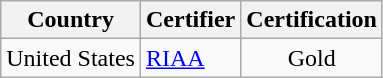<table class="wikitable">
<tr>
<th>Country</th>
<th>Certifier</th>
<th>Certification</th>
</tr>
<tr>
<td>United States</td>
<td><a href='#'>RIAA</a></td>
<td align="center">Gold</td>
</tr>
</table>
